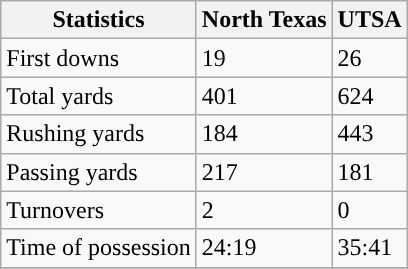<table class="wikitable">
<tr>
<th>Statistics</th>
<th>North Texas</th>
<th>UTSA</th>
</tr>
<tr>
<td>First downs</td>
<td>19</td>
<td>26</td>
</tr>
<tr>
<td>Total yards</td>
<td>401</td>
<td>624</td>
</tr>
<tr>
<td>Rushing yards</td>
<td>184</td>
<td>443</td>
</tr>
<tr>
<td>Passing yards</td>
<td>217</td>
<td>181</td>
</tr>
<tr>
<td>Turnovers</td>
<td>2</td>
<td>0</td>
</tr>
<tr>
<td>Time of possession</td>
<td>24:19</td>
<td>35:41</td>
</tr>
<tr>
</tr>
</table>
